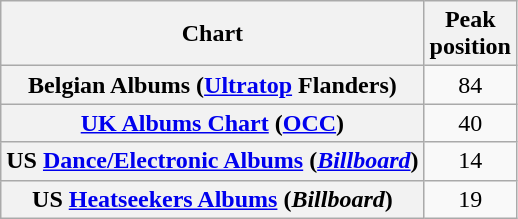<table class="wikitable sortable plainrowheaders" style="text-align:center">
<tr>
<th scope="col">Chart</th>
<th scope="col">Peak<br>position</th>
</tr>
<tr>
<th scope="row">Belgian Albums (<a href='#'>Ultratop</a> Flanders)</th>
<td>84</td>
</tr>
<tr>
<th scope="row"><a href='#'>UK Albums Chart</a> (<a href='#'>OCC</a>)</th>
<td>40</td>
</tr>
<tr>
<th scope="row">US <a href='#'>Dance/Electronic Albums</a> (<em><a href='#'>Billboard</a></em>)</th>
<td>14</td>
</tr>
<tr>
<th scope="row">US <a href='#'>Heatseekers Albums</a> (<em>Billboard</em>)</th>
<td>19</td>
</tr>
</table>
